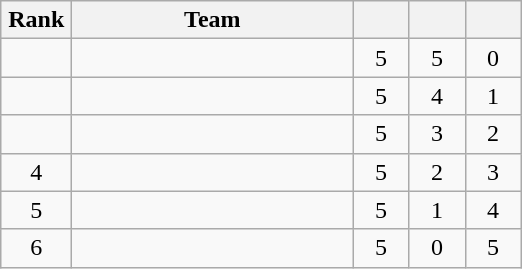<table class="wikitable" style="text-align: center;">
<tr>
<th width=40>Rank</th>
<th width=180>Team</th>
<th width=30></th>
<th width=30></th>
<th width=30></th>
</tr>
<tr>
<td></td>
<td align="left"></td>
<td>5</td>
<td>5</td>
<td>0</td>
</tr>
<tr>
<td></td>
<td align="left"></td>
<td>5</td>
<td>4</td>
<td>1</td>
</tr>
<tr>
<td></td>
<td align="left"></td>
<td>5</td>
<td>3</td>
<td>2</td>
</tr>
<tr>
<td>4</td>
<td align="left"></td>
<td>5</td>
<td>2</td>
<td>3</td>
</tr>
<tr>
<td>5</td>
<td align="left"></td>
<td>5</td>
<td>1</td>
<td>4</td>
</tr>
<tr>
<td>6</td>
<td align="left"></td>
<td>5</td>
<td>0</td>
<td>5</td>
</tr>
</table>
